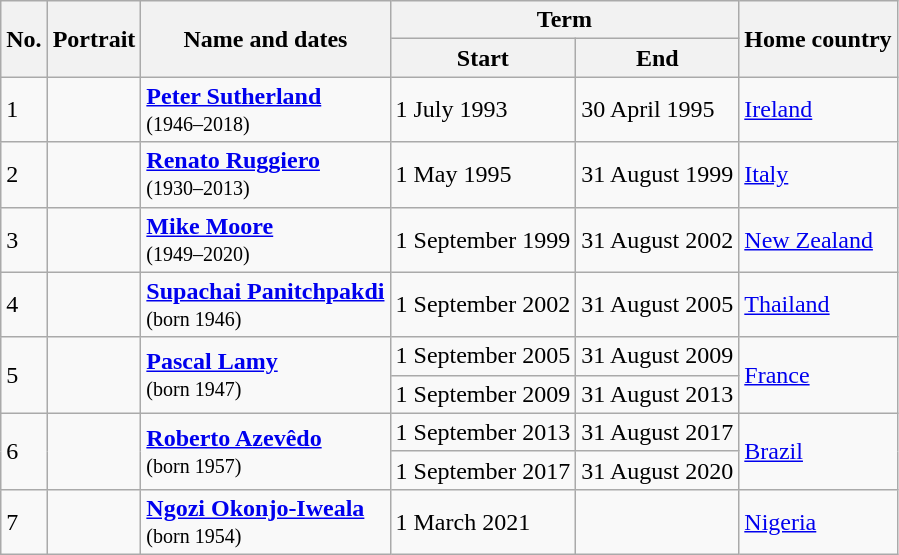<table class="wikitable sortable">
<tr>
<th rowspan="2">No.</th>
<th rowspan="2" class="unsortable">Portrait</th>
<th rowspan="2">Name and dates</th>
<th colspan="2">Term</th>
<th rowspan="2">Home country</th>
</tr>
<tr>
<th>Start</th>
<th>End</th>
</tr>
<tr>
<td>1</td>
<td></td>
<td><strong><a href='#'>Peter Sutherland</a></strong><br><small>(1946–2018)</small></td>
<td>1 July 1993</td>
<td>30 April 1995</td>
<td> <a href='#'>Ireland</a></td>
</tr>
<tr>
<td>2</td>
<td></td>
<td><strong><a href='#'>Renato Ruggiero</a></strong><br><small>(1930–2013)</small></td>
<td>1 May 1995</td>
<td>31 August 1999</td>
<td> <a href='#'>Italy</a></td>
</tr>
<tr>
<td>3</td>
<td></td>
<td><a href='#'><strong>Mike Moore</strong></a><br><small>(1949–2020)</small></td>
<td>1 September 1999</td>
<td>31 August 2002</td>
<td> <a href='#'>New Zealand</a></td>
</tr>
<tr>
<td>4</td>
<td></td>
<td><strong><a href='#'>Supachai Panitchpakdi</a></strong><br><small>(born 1946)</small></td>
<td>1 September 2002</td>
<td>31 August 2005</td>
<td> <a href='#'>Thailand</a></td>
</tr>
<tr>
<td rowspan="2">5</td>
<td rowspan="2"></td>
<td rowspan="2"><strong><a href='#'>Pascal Lamy</a></strong><br><small>(born 1947)</small></td>
<td>1 September 2005</td>
<td>31 August 2009</td>
<td rowspan="2"> <a href='#'>France</a></td>
</tr>
<tr>
<td>1 September 2009</td>
<td>31 August 2013</td>
</tr>
<tr>
<td rowspan="2">6</td>
<td rowspan="2"></td>
<td rowspan="2"><strong><a href='#'>Roberto Azevêdo</a></strong><br><small>(born 1957)</small></td>
<td>1 September 2013</td>
<td>31 August 2017</td>
<td rowspan="2"> <a href='#'>Brazil</a></td>
</tr>
<tr>
<td>1 September 2017</td>
<td>31 August 2020</td>
</tr>
<tr>
<td>7</td>
<td></td>
<td><strong><a href='#'>Ngozi Okonjo-Iweala</a></strong><br><small>(born 1954)</small></td>
<td>1 March 2021</td>
<td></td>
<td> <a href='#'>Nigeria</a></td>
</tr>
</table>
